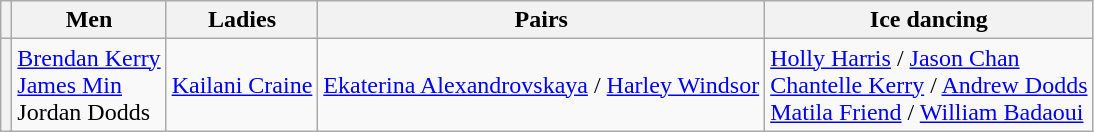<table class="wikitable">
<tr>
<th></th>
<th>Men</th>
<th>Ladies</th>
<th>Pairs</th>
<th>Ice dancing</th>
</tr>
<tr>
<th></th>
<td> <a href='#'>Brendan Kerry</a> <br>   <a href='#'>James Min</a> <br>  Jordan Dodds</td>
<td> <a href='#'>Kailani Craine</a></td>
<td> <a href='#'>Ekaterina Alexandrovskaya</a> / <a href='#'>Harley Windsor</a></td>
<td> <a href='#'>Holly Harris</a> / <a href='#'>Jason Chan</a> <br>  <a href='#'>Chantelle Kerry</a> / <a href='#'>Andrew Dodds</a> <br>  <a href='#'>Matila Friend</a> / <a href='#'>William Badaoui</a></td>
</tr>
</table>
